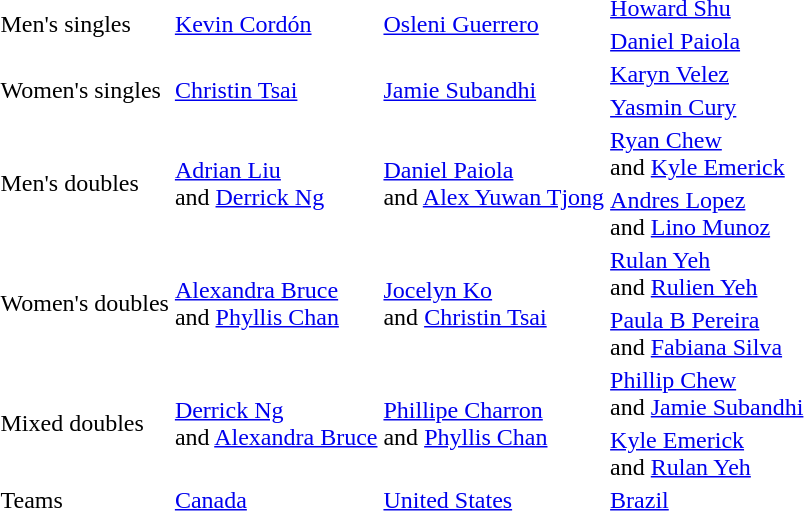<table>
<tr>
<td rowspan=2>Men's singles</td>
<td rowspan=2> <a href='#'>Kevin Cordón</a></td>
<td rowspan=2> <a href='#'>Osleni Guerrero</a></td>
<td> <a href='#'>Howard Shu</a></td>
</tr>
<tr>
<td> <a href='#'>Daniel Paiola</a></td>
</tr>
<tr>
<td rowspan=2>Women's singles</td>
<td rowspan=2> <a href='#'>Christin Tsai</a></td>
<td rowspan=2> <a href='#'>Jamie Subandhi</a></td>
<td> <a href='#'>Karyn Velez</a></td>
</tr>
<tr>
<td> <a href='#'>Yasmin Cury</a></td>
</tr>
<tr>
<td rowspan=2>Men's doubles</td>
<td rowspan=2> <a href='#'>Adrian Liu</a><br>and <a href='#'>Derrick Ng</a></td>
<td rowspan=2> <a href='#'>Daniel Paiola</a><br>and <a href='#'>Alex Yuwan Tjong</a></td>
<td> <a href='#'>Ryan Chew</a><br>and <a href='#'>Kyle Emerick</a></td>
</tr>
<tr>
<td> <a href='#'>Andres Lopez</a><br>and <a href='#'>Lino Munoz</a></td>
</tr>
<tr>
<td rowspan=2>Women's doubles</td>
<td rowspan=2> <a href='#'>Alexandra Bruce</a><br>and <a href='#'>Phyllis Chan</a></td>
<td rowspan=2> <a href='#'>Jocelyn Ko</a><br>and <a href='#'>Christin Tsai</a></td>
<td> <a href='#'>Rulan Yeh</a><br>and <a href='#'>Rulien Yeh</a></td>
</tr>
<tr>
<td> <a href='#'>Paula B Pereira</a><br> and <a href='#'>Fabiana Silva</a></td>
</tr>
<tr>
<td rowspan=2>Mixed doubles</td>
<td rowspan=2> <a href='#'>Derrick Ng</a><br> and <a href='#'>Alexandra Bruce</a></td>
<td rowspan=2> <a href='#'>Phillipe Charron</a><br>and <a href='#'>Phyllis Chan</a></td>
<td> <a href='#'>Phillip Chew</a><br>and <a href='#'>Jamie Subandhi</a></td>
</tr>
<tr>
<td> <a href='#'>Kyle Emerick</a><br>and <a href='#'>Rulan Yeh</a></td>
</tr>
<tr>
<td>Teams</td>
<td> <a href='#'>Canada</a></td>
<td> <a href='#'>United States</a></td>
<td> <a href='#'>Brazil</a></td>
</tr>
</table>
